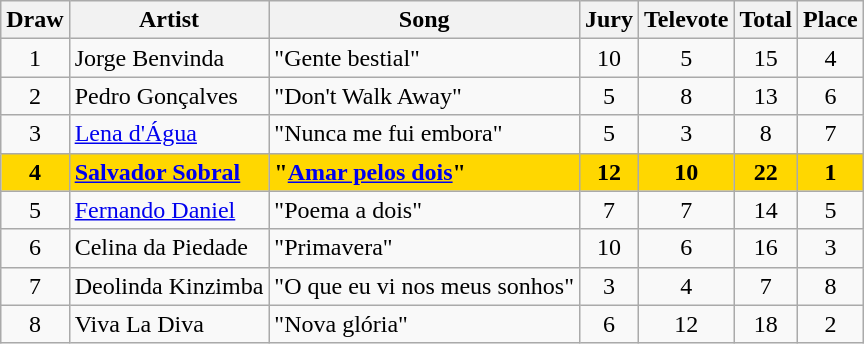<table class="sortable wikitable" style="margin: 1em auto 1em auto; text-align:center;">
<tr>
<th>Draw</th>
<th>Artist</th>
<th>Song</th>
<th>Jury</th>
<th>Televote</th>
<th>Total</th>
<th>Place</th>
</tr>
<tr>
<td>1</td>
<td align="left">Jorge Benvinda</td>
<td align="left">"Gente bestial"</td>
<td>10</td>
<td>5</td>
<td>15</td>
<td>4</td>
</tr>
<tr>
<td>2</td>
<td align="left">Pedro Gonçalves</td>
<td align="left">"Don't Walk Away"</td>
<td>5</td>
<td>8</td>
<td>13</td>
<td>6</td>
</tr>
<tr>
<td>3</td>
<td align="left"><a href='#'>Lena d'Água</a></td>
<td align="left">"Nunca me fui embora"</td>
<td>5</td>
<td>3</td>
<td>8</td>
<td>7</td>
</tr>
<tr style="font-weight:bold; background:gold;">
<td>4</td>
<td align="left"><a href='#'>Salvador Sobral</a></td>
<td align="left">"<a href='#'>Amar pelos dois</a>"</td>
<td>12</td>
<td>10</td>
<td>22</td>
<td>1</td>
</tr>
<tr>
<td>5</td>
<td align="left"><a href='#'>Fernando Daniel</a></td>
<td align="left">"Poema a dois"</td>
<td>7</td>
<td>7</td>
<td>14</td>
<td>5</td>
</tr>
<tr>
<td>6</td>
<td align="left">Celina da Piedade</td>
<td align="left">"Primavera"</td>
<td>10</td>
<td>6</td>
<td>16</td>
<td>3</td>
</tr>
<tr>
<td>7</td>
<td align="left">Deolinda Kinzimba</td>
<td align="left">"O que eu vi nos meus sonhos"</td>
<td>3</td>
<td>4</td>
<td>7</td>
<td>8</td>
</tr>
<tr>
<td>8</td>
<td align="left">Viva La Diva</td>
<td align="left">"Nova glória"</td>
<td>6</td>
<td>12</td>
<td>18</td>
<td>2</td>
</tr>
</table>
